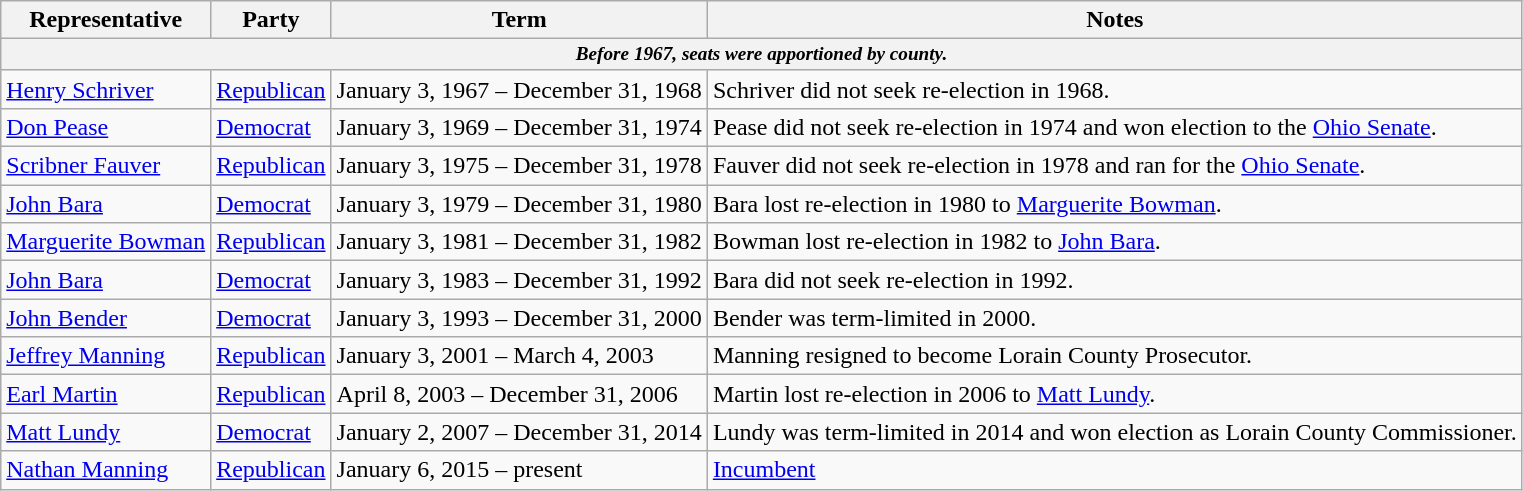<table class=wikitable>
<tr valign=bottom>
<th>Representative</th>
<th>Party</th>
<th>Term</th>
<th>Notes</th>
</tr>
<tr>
<th colspan=5 style="font-size: 80%;"><em>Before 1967, seats were apportioned by county.</em></th>
</tr>
<tr>
<td><a href='#'>Henry Schriver</a></td>
<td><a href='#'>Republican</a></td>
<td>January 3, 1967 – December 31, 1968</td>
<td>Schriver did not seek re-election in 1968.</td>
</tr>
<tr>
<td><a href='#'>Don Pease</a></td>
<td><a href='#'>Democrat</a></td>
<td>January 3, 1969 – December 31, 1974</td>
<td>Pease did not seek re-election in 1974 and won election to the <a href='#'>Ohio Senate</a>.</td>
</tr>
<tr>
<td><a href='#'>Scribner Fauver</a></td>
<td><a href='#'>Republican</a></td>
<td>January 3, 1975 – December 31, 1978</td>
<td>Fauver did not seek re-election in 1978 and ran for the <a href='#'>Ohio Senate</a>.</td>
</tr>
<tr>
<td><a href='#'>John Bara</a></td>
<td><a href='#'>Democrat</a></td>
<td>January 3, 1979 – December 31, 1980</td>
<td>Bara lost re-election in 1980 to <a href='#'>Marguerite Bowman</a>.</td>
</tr>
<tr>
<td><a href='#'>Marguerite Bowman</a></td>
<td><a href='#'>Republican</a></td>
<td>January 3, 1981 – December 31, 1982</td>
<td>Bowman lost re-election in 1982 to <a href='#'>John Bara</a>.</td>
</tr>
<tr>
<td><a href='#'>John Bara</a></td>
<td><a href='#'>Democrat</a></td>
<td>January 3, 1983 – December 31, 1992</td>
<td>Bara did not seek re-election in 1992.</td>
</tr>
<tr>
<td><a href='#'>John Bender</a></td>
<td><a href='#'>Democrat</a></td>
<td>January 3, 1993 – December 31, 2000</td>
<td>Bender was term-limited in 2000.</td>
</tr>
<tr>
<td><a href='#'>Jeffrey Manning</a></td>
<td><a href='#'>Republican</a></td>
<td>January 3, 2001 – March 4, 2003</td>
<td>Manning resigned to become Lorain County Prosecutor.</td>
</tr>
<tr>
<td><a href='#'>Earl Martin</a></td>
<td><a href='#'>Republican</a></td>
<td>April 8, 2003 – December 31, 2006</td>
<td>Martin lost re-election in 2006 to <a href='#'>Matt Lundy</a>.</td>
</tr>
<tr>
<td><a href='#'>Matt Lundy</a></td>
<td><a href='#'>Democrat</a></td>
<td>January 2, 2007 – December 31, 2014</td>
<td>Lundy was term-limited in 2014 and won election as Lorain County Commissioner.</td>
</tr>
<tr>
<td><a href='#'>Nathan Manning</a></td>
<td><a href='#'>Republican</a></td>
<td>January 6, 2015 – present</td>
<td><a href='#'>Incumbent</a></td>
</tr>
</table>
